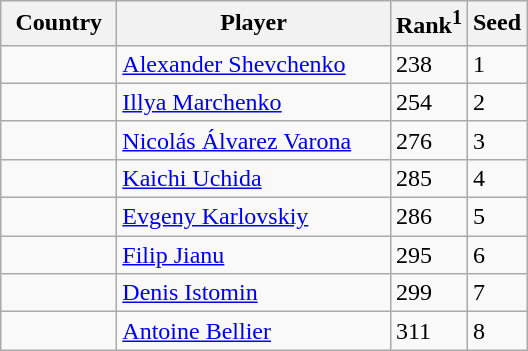<table class="sortable wikitable">
<tr>
<th width="70">Country</th>
<th width="175">Player</th>
<th>Rank<sup>1</sup></th>
<th>Seed</th>
</tr>
<tr>
<td></td>
<td><a href='#'>Alexander Shevchenko</a></td>
<td>238</td>
<td>1</td>
</tr>
<tr>
<td></td>
<td><a href='#'>Illya Marchenko</a></td>
<td>254</td>
<td>2</td>
</tr>
<tr>
<td></td>
<td><a href='#'>Nicolás Álvarez Varona</a></td>
<td>276</td>
<td>3</td>
</tr>
<tr>
<td></td>
<td><a href='#'>Kaichi Uchida</a></td>
<td>285</td>
<td>4</td>
</tr>
<tr>
<td></td>
<td><a href='#'>Evgeny Karlovskiy</a></td>
<td>286</td>
<td>5</td>
</tr>
<tr>
<td></td>
<td><a href='#'>Filip Jianu</a></td>
<td>295</td>
<td>6</td>
</tr>
<tr>
<td></td>
<td><a href='#'>Denis Istomin</a></td>
<td>299</td>
<td>7</td>
</tr>
<tr>
<td></td>
<td><a href='#'>Antoine Bellier</a></td>
<td>311</td>
<td>8</td>
</tr>
</table>
